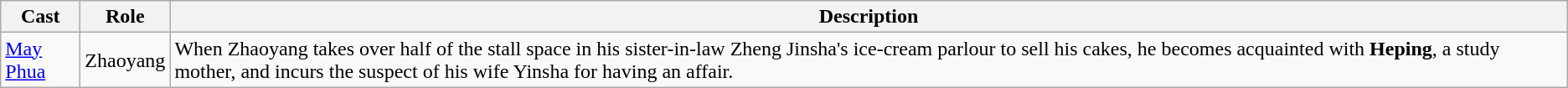<table class="wikitable">
<tr>
<th>Cast</th>
<th>Role</th>
<th>Description</th>
</tr>
<tr>
<td><a href='#'>May Phua</a></td>
<td>Zhaoyang</td>
<td>When Zhaoyang takes over half of the stall space in his sister-in-law Zheng Jinsha's ice-cream parlour to sell his cakes, he becomes acquainted with <strong>Heping</strong>, a study mother, and incurs the suspect of his wife Yinsha for having an affair.</td>
</tr>
</table>
